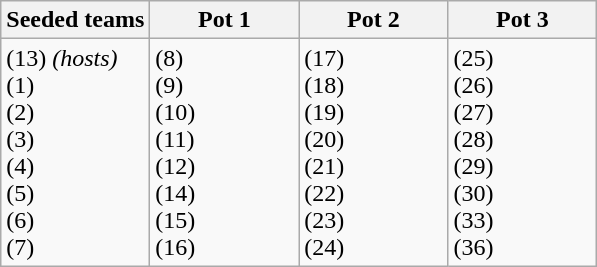<table class="wikitable">
<tr>
<th width=25%>Seeded teams</th>
<th width=25%>Pot 1</th>
<th width=25%>Pot 2</th>
<th width=25%>Pot 3</th>
</tr>
<tr>
<td> (13) <em>(hosts)</em><br> (1) <br> (2) <br> (3) <br> (4) <br> (5) <br> (6)<br> (7)</td>
<td> (8)<br> (9)<br> (10)<br> (11)<br> (12)<br> (14)<br> (15)<br> (16)</td>
<td> (17)<br> (18)<br> (19)<br> (20)<br> (21)<br> (22)<br> (23)<br> (24)</td>
<td> (25)<br> (26)<br> (27)<br> (28)<br> (29)<br> (30)<br> (33)<br> (36)</td>
</tr>
</table>
